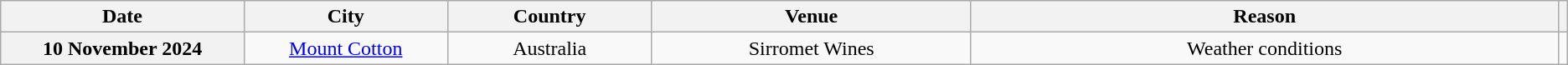<table class="wikitable plainrowheaders" style="text-align:center;">
<tr>
<th scope="col" style="width:12em;">Date</th>
<th scope="col" style="width:10em;">City</th>
<th scope="col" style="width:10em;">Country</th>
<th scope="col" style="width:16em;">Venue</th>
<th scope="col" style="width:29.95em;">Reason</th>
<th scope="col" class="unsortable"></th>
</tr>
<tr>
<th scope="row" style="text-align:center;">10 November 2024</th>
<td><a href='#'>Mount Cotton</a></td>
<td>Australia</td>
<td>Sirromet Wines</td>
<td>Weather conditions</td>
<td></td>
</tr>
</table>
